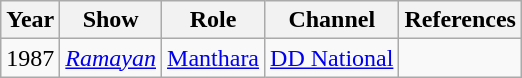<table class="wikitable">
<tr>
<th>Year</th>
<th>Show</th>
<th>Role</th>
<th>Channel</th>
<th>References</th>
</tr>
<tr>
<td>1987</td>
<td><a href='#'><em>Ramayan</em></a></td>
<td><a href='#'>Manthara</a></td>
<td><a href='#'>DD National</a></td>
<td></td>
</tr>
</table>
